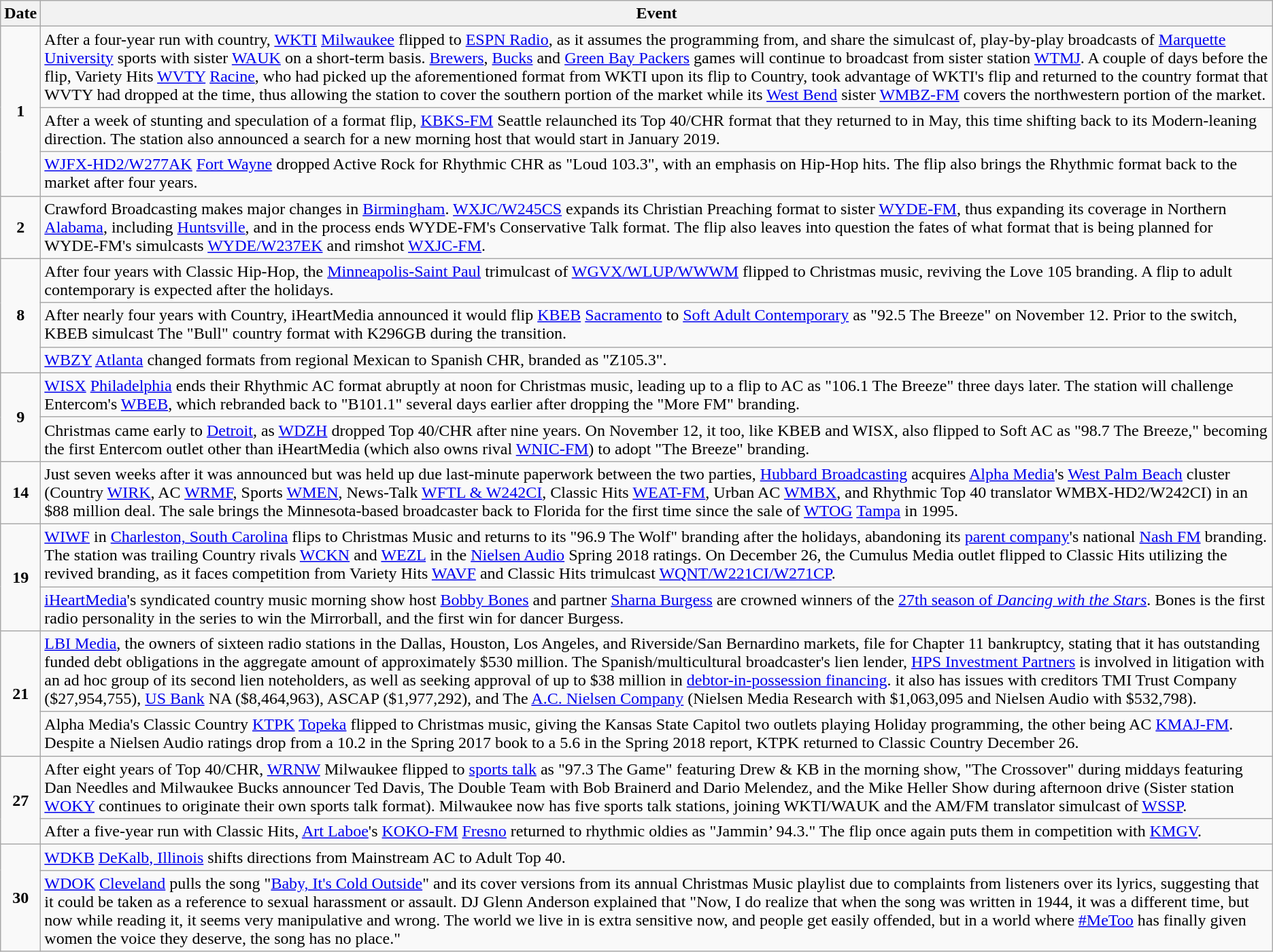<table class="wikitable">
<tr>
<th>Date</th>
<th>Event</th>
</tr>
<tr>
<td style="text-align:center;" rowspan=3><strong>1</strong></td>
<td>After a four-year run with country, <a href='#'>WKTI</a> <a href='#'>Milwaukee</a> flipped to <a href='#'>ESPN Radio</a>, as it assumes the programming from, and share the simulcast of, play-by-play broadcasts of <a href='#'>Marquette University</a> sports with sister <a href='#'>WAUK</a> on a short-term basis. <a href='#'>Brewers</a>, <a href='#'>Bucks</a> and <a href='#'>Green Bay Packers</a> games will continue to broadcast from sister station <a href='#'>WTMJ</a>. A couple of days before the flip, Variety Hits <a href='#'>WVTY</a> <a href='#'>Racine</a>, who had picked up the aforementioned format from WKTI upon its flip to Country, took advantage of WKTI's flip and returned to the country format that WVTY had dropped at the time, thus allowing the station to cover the southern portion of the market while its <a href='#'>West Bend</a> sister <a href='#'>WMBZ-FM</a> covers the northwestern portion of the market.</td>
</tr>
<tr>
<td>After a week of stunting and speculation of a format flip, <a href='#'>KBKS-FM</a> Seattle relaunched its Top 40/CHR format that they returned to in May, this time shifting back to its Modern-leaning direction. The station also announced a search for a new morning host that would start in January 2019.</td>
</tr>
<tr>
<td><a href='#'>WJFX-HD2/W277AK</a> <a href='#'>Fort Wayne</a> dropped Active Rock for Rhythmic CHR as "Loud 103.3", with an emphasis on Hip-Hop hits. The flip also brings the Rhythmic format back to the market after four years.</td>
</tr>
<tr>
<td style="text-align:center;"><strong>2</strong></td>
<td>Crawford Broadcasting makes major changes in <a href='#'>Birmingham</a>. <a href='#'>WXJC/W245CS</a> expands its Christian Preaching format to sister <a href='#'>WYDE-FM</a>, thus expanding its coverage in Northern <a href='#'>Alabama</a>, including <a href='#'>Huntsville</a>, and in the process ends WYDE-FM's Conservative Talk format. The flip also leaves into question the fates of what format that is being planned for WYDE-FM's simulcasts <a href='#'>WYDE/W237EK</a> and rimshot <a href='#'>WXJC-FM</a>.</td>
</tr>
<tr>
<td style="text-align:center;" rowspan=3><strong>8</strong></td>
<td>After four years with Classic Hip-Hop, the <a href='#'>Minneapolis-Saint Paul</a> trimulcast of <a href='#'>WGVX/WLUP/WWWM</a> flipped to Christmas music, reviving the Love 105 branding. A flip to adult contemporary is expected after the holidays.</td>
</tr>
<tr>
<td>After nearly four years with Country, iHeartMedia announced it would flip <a href='#'>KBEB</a> <a href='#'>Sacramento</a> to <a href='#'>Soft Adult Contemporary</a> as "92.5 The Breeze" on November 12. Prior to the switch, KBEB simulcast The "Bull" country format with K296GB during the transition.</td>
</tr>
<tr>
<td><a href='#'>WBZY</a> <a href='#'>Atlanta</a> changed formats from regional Mexican to Spanish CHR, branded as "Z105.3".</td>
</tr>
<tr>
<td style="text-align:center;" rowspan=2><strong>9</strong></td>
<td><a href='#'>WISX</a> <a href='#'>Philadelphia</a> ends their Rhythmic AC format abruptly at noon for Christmas music, leading up to a flip to AC as "106.1 The Breeze" three days later. The station will challenge Entercom's <a href='#'>WBEB</a>, which rebranded back to "B101.1" several days earlier after dropping the "More FM" branding.</td>
</tr>
<tr>
<td>Christmas came early to <a href='#'>Detroit</a>, as <a href='#'>WDZH</a> dropped Top 40/CHR after nine years. On November 12, it too, like KBEB and WISX, also flipped to Soft AC as "98.7 The Breeze," becoming the first Entercom outlet other than iHeartMedia (which also owns rival <a href='#'>WNIC-FM</a>) to adopt "The Breeze" branding.</td>
</tr>
<tr>
<td style="text-align:center;"><strong>14</strong></td>
<td>Just seven weeks after it was announced but was held up due last-minute paperwork between the two parties, <a href='#'>Hubbard Broadcasting</a> acquires <a href='#'>Alpha Media</a>'s <a href='#'>West Palm Beach</a> cluster (Country <a href='#'>WIRK</a>, AC <a href='#'>WRMF</a>, Sports <a href='#'>WMEN</a>, News-Talk <a href='#'>WFTL & W242CI</a>, Classic Hits <a href='#'>WEAT-FM</a>, Urban AC <a href='#'>WMBX</a>, and Rhythmic Top 40 translator WMBX-HD2/W242CI) in an $88 million deal. The sale brings the Minnesota-based broadcaster back to Florida for the first time since the sale of <a href='#'>WTOG</a> <a href='#'>Tampa</a> in 1995.</td>
</tr>
<tr>
<td style="text-align:center;" rowspan=2><strong>19</strong></td>
<td><a href='#'>WIWF</a> in <a href='#'>Charleston, South Carolina</a> flips to Christmas Music and returns to its "96.9 The Wolf" branding after the holidays, abandoning its <a href='#'>parent company</a>'s national <a href='#'>Nash FM</a> branding. The station was trailing Country rivals <a href='#'>WCKN</a> and <a href='#'>WEZL</a> in the <a href='#'>Nielsen Audio</a> Spring 2018 ratings. On December 26, the Cumulus Media outlet flipped to Classic Hits utilizing the revived branding, as it faces competition from Variety Hits <a href='#'>WAVF</a> and Classic Hits trimulcast <a href='#'>WQNT/W221CI/W271CP</a>.</td>
</tr>
<tr>
<td><a href='#'>iHeartMedia</a>'s syndicated country music morning show host <a href='#'>Bobby Bones</a> and partner <a href='#'>Sharna Burgess</a> are crowned winners of the <a href='#'>27th season of <em>Dancing with the Stars</em></a>. Bones is the first radio personality in the series to win the Mirrorball, and the first win for dancer Burgess.</td>
</tr>
<tr>
<td style="text-align:center;" rowspan=2><strong>21</strong></td>
<td><a href='#'>LBI Media</a>, the owners of sixteen radio stations in the Dallas, Houston, Los Angeles, and Riverside/San Bernardino markets, file for Chapter 11 bankruptcy, stating that it has outstanding funded debt obligations in the aggregate amount of approximately $530 million. The Spanish/multicultural broadcaster's lien lender, <a href='#'>HPS Investment Partners</a> is involved in litigation with an ad hoc group of its second lien noteholders, as well as seeking approval of up to $38 million in <a href='#'>debtor-in-possession financing</a>. it also has issues with creditors TMI Trust Company ($27,954,755), <a href='#'>US Bank</a> NA ($8,464,963), ASCAP ($1,977,292), and The <a href='#'>A.C. Nielsen Company</a> (Nielsen Media Research with $1,063,095 and Nielsen Audio with $532,798).</td>
</tr>
<tr>
<td>Alpha Media's Classic Country <a href='#'>KTPK</a> <a href='#'>Topeka</a> flipped to Christmas music, giving the Kansas State Capitol two outlets playing Holiday programming, the other being AC <a href='#'>KMAJ-FM</a>. Despite a Nielsen Audio ratings drop from a 10.2 in the Spring 2017 book to a 5.6 in the Spring 2018 report, KTPK returned to Classic Country December 26.</td>
</tr>
<tr>
<td style="text-align:center;" rowspan=2><strong>27</strong></td>
<td>After eight years of Top 40/CHR, <a href='#'>WRNW</a> Milwaukee flipped to <a href='#'>sports talk</a> as "97.3 The Game" featuring Drew & KB in the morning show, "The Crossover" during middays featuring Dan Needles and Milwaukee Bucks announcer Ted Davis, The Double Team with Bob Brainerd and Dario Melendez, and the Mike Heller Show during afternoon drive (Sister station <a href='#'>WOKY</a> continues to originate their own sports talk format). Milwaukee now has five sports talk stations, joining WKTI/WAUK and the AM/FM translator simulcast of <a href='#'>WSSP</a>.</td>
</tr>
<tr>
<td>After a five-year run with Classic Hits, <a href='#'>Art Laboe</a>'s <a href='#'>KOKO-FM</a> <a href='#'>Fresno</a> returned to rhythmic oldies as "Jammin’ 94.3." The flip once again puts them in competition with <a href='#'>KMGV</a>.</td>
</tr>
<tr>
<td style="text-align:center;" rowspan=2><strong>30</strong></td>
<td><a href='#'>WDKB</a> <a href='#'>DeKalb, Illinois</a> shifts directions from Mainstream AC to Adult Top 40.</td>
</tr>
<tr>
<td><a href='#'>WDOK</a> <a href='#'>Cleveland</a> pulls the song "<a href='#'>Baby, It's Cold Outside</a>" and its cover versions from its annual Christmas Music playlist due to complaints from listeners over its lyrics, suggesting that it could be taken as a reference to sexual harassment or assault. DJ Glenn Anderson explained that "Now, I do realize that when the song was written in 1944, it was a different time, but now while reading it, it seems very manipulative and wrong. The world we live in is extra sensitive now, and people get easily offended, but in a world where <a href='#'>#MeToo</a> has finally given women the voice they deserve, the song has no place."</td>
</tr>
</table>
